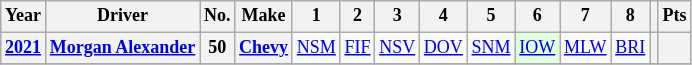<table class="wikitable" style="text-align:center; font-size:75%">
<tr>
<th>Year</th>
<th>Driver</th>
<th>No.</th>
<th>Make</th>
<th>1</th>
<th>2</th>
<th>3</th>
<th>4</th>
<th>5</th>
<th>6</th>
<th>7</th>
<th>8</th>
<th></th>
<th>Pts</th>
</tr>
<tr>
<th><a href='#'>2021</a></th>
<th><a href='#'>Morgan Alexander</a></th>
<th>50</th>
<th><a href='#'>Chevy</a></th>
<td><a href='#'>NSM</a></td>
<td><a href='#'>FIF</a></td>
<td><a href='#'>NSV</a></td>
<td><a href='#'>DOV</a></td>
<td><a href='#'>SNM</a></td>
<td style="background:#DFFFDF;"><a href='#'>IOW</a><br></td>
<td><a href='#'>MLW</a></td>
<td><a href='#'>BRI</a></td>
<th></th>
<th></th>
</tr>
<tr>
</tr>
</table>
